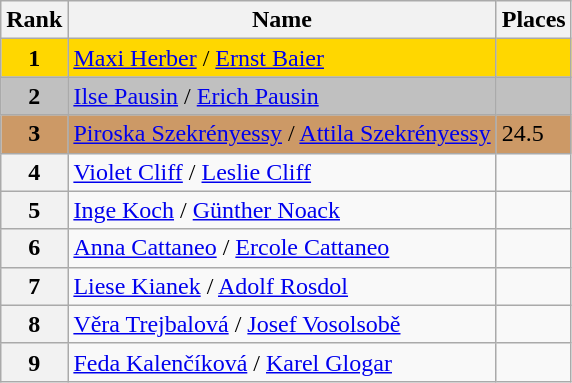<table class="wikitable">
<tr>
<th>Rank</th>
<th>Name</th>
<th>Places</th>
</tr>
<tr bgcolor="gold">
<td align="center"><strong>1</strong></td>
<td> <a href='#'>Maxi Herber</a> / <a href='#'>Ernst Baier</a></td>
<td></td>
</tr>
<tr bgcolor="silver">
<td align="center"><strong>2</strong></td>
<td> <a href='#'>Ilse Pausin</a> / <a href='#'>Erich Pausin</a></td>
<td></td>
</tr>
<tr bgcolor="cc9966">
<td align="center"><strong>3</strong></td>
<td> <a href='#'>Piroska Szekrényessy</a> / <a href='#'>Attila Szekrényessy</a></td>
<td>24.5</td>
</tr>
<tr>
<th>4</th>
<td> <a href='#'>Violet Cliff</a> / <a href='#'>Leslie Cliff</a></td>
<td></td>
</tr>
<tr>
<th>5</th>
<td> <a href='#'>Inge Koch</a> / <a href='#'>Günther Noack</a></td>
<td></td>
</tr>
<tr>
<th>6</th>
<td> <a href='#'>Anna Cattaneo</a> / <a href='#'>Ercole Cattaneo</a></td>
<td></td>
</tr>
<tr>
<th>7</th>
<td> <a href='#'>Liese Kianek</a> / <a href='#'>Adolf Rosdol</a></td>
<td></td>
</tr>
<tr>
<th>8</th>
<td> <a href='#'>Věra Trejbalová</a> / <a href='#'>Josef Vosolsobě</a></td>
<td></td>
</tr>
<tr>
<th>9</th>
<td> <a href='#'>Feda Kalenčíková</a> / <a href='#'>Karel Glogar</a></td>
<td></td>
</tr>
</table>
